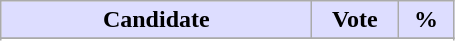<table class="wikitable">
<tr>
<th style="background:#ddf; width:200px;">Candidate</th>
<th style="background:#ddf; width:50px;">Vote</th>
<th style="background:#ddf; width:30px;">%</th>
</tr>
<tr>
</tr>
<tr>
</tr>
</table>
